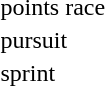<table>
<tr>
<td>points race<br></td>
<td></td>
<td></td>
<td></td>
</tr>
<tr>
<td>pursuit<br></td>
<td></td>
<td></td>
<td></td>
</tr>
<tr>
<td>sprint<br></td>
<td></td>
<td></td>
<td></td>
</tr>
</table>
